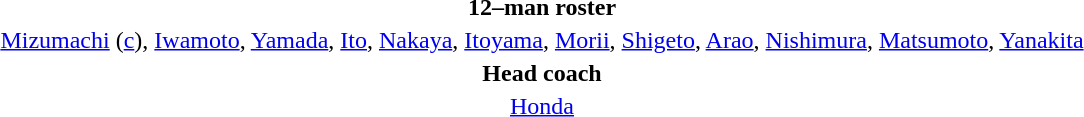<table style="text-align:center; margin-top:2em; margin-left:auto; margin-right:auto">
<tr>
<td><strong>12–man roster</strong></td>
</tr>
<tr>
<td><a href='#'>Mizumachi</a> (<a href='#'>c</a>), <a href='#'>Iwamoto</a>, <a href='#'>Yamada</a>, <a href='#'>Ito</a>, <a href='#'>Nakaya</a>, <a href='#'>Itoyama</a>, <a href='#'>Morii</a>, <a href='#'>Shigeto</a>, <a href='#'>Arao</a>, <a href='#'>Nishimura</a>, <a href='#'>Matsumoto</a>, <a href='#'>Yanakita</a></td>
</tr>
<tr>
<td><strong>Head coach</strong></td>
</tr>
<tr>
<td><a href='#'>Honda</a></td>
</tr>
</table>
